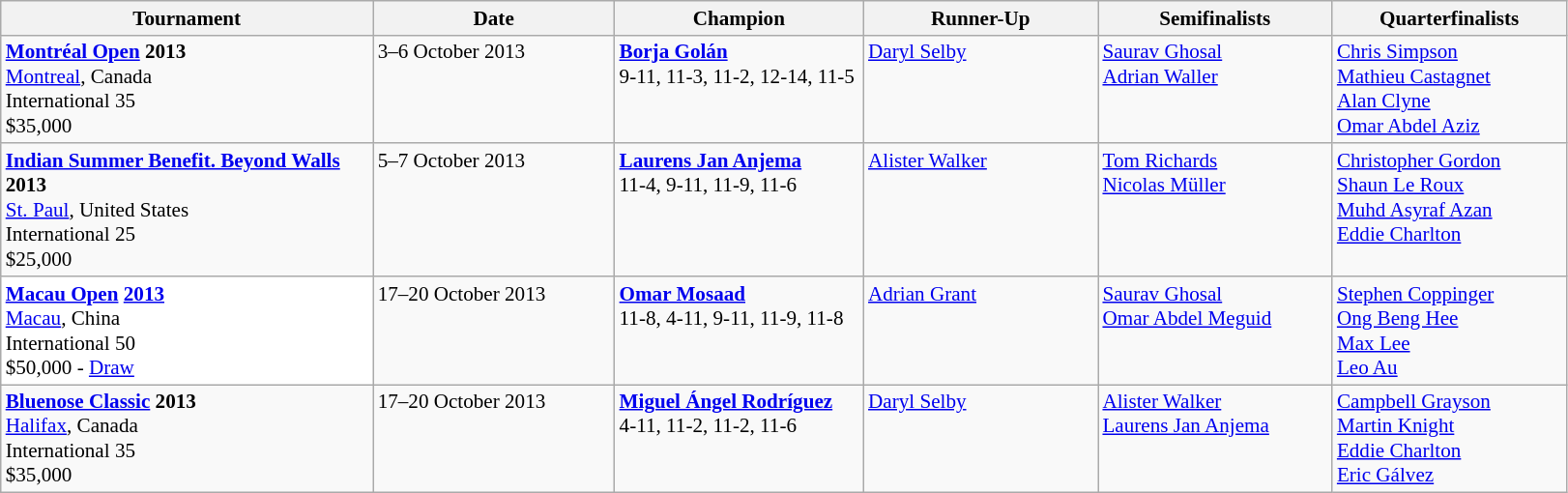<table class="wikitable" style="font-size:88%">
<tr>
<th width=250>Tournament</th>
<th width=160>Date</th>
<th width=165>Champion</th>
<th width=155>Runner-Up</th>
<th width=155>Semifinalists</th>
<th width=155>Quarterfinalists</th>
</tr>
<tr valign=top>
<td><strong><a href='#'>Montréal Open</a> 2013</strong><br> <a href='#'>Montreal</a>, Canada<br>International 35<br>$35,000</td>
<td>3–6 October 2013</td>
<td> <strong><a href='#'>Borja Golán</a></strong><br>9-11, 11-3, 11-2, 12-14, 11-5</td>
<td> <a href='#'>Daryl Selby</a></td>
<td> <a href='#'>Saurav Ghosal</a><br> <a href='#'>Adrian Waller</a></td>
<td> <a href='#'>Chris Simpson</a><br> <a href='#'>Mathieu Castagnet</a><br> <a href='#'>Alan Clyne</a><br> <a href='#'>Omar Abdel Aziz</a></td>
</tr>
<tr valign=top>
<td><strong><a href='#'>Indian Summer Benefit. Beyond Walls</a> 2013</strong><br> <a href='#'>St. Paul</a>, United States<br>International 25<br>$25,000</td>
<td>5–7 October 2013</td>
<td> <strong><a href='#'>Laurens Jan Anjema</a></strong><br>11-4, 9-11, 11-9, 11-6</td>
<td> <a href='#'>Alister Walker</a></td>
<td> <a href='#'>Tom Richards</a><br> <a href='#'>Nicolas Müller</a></td>
<td> <a href='#'>Christopher Gordon</a><br> <a href='#'>Shaun Le Roux</a><br> <a href='#'>Muhd Asyraf Azan</a><br> <a href='#'>Eddie Charlton</a></td>
</tr>
<tr valign=top>
<td style="background:#fff;"><strong><a href='#'>Macau Open</a> <a href='#'>2013</a></strong><br> <a href='#'>Macau</a>, China<br>International 50<br>$50,000 - <a href='#'>Draw</a></td>
<td>17–20 October 2013</td>
<td> <strong><a href='#'>Omar Mosaad</a></strong><br>11-8, 4-11, 9-11, 11-9, 11-8</td>
<td> <a href='#'>Adrian Grant</a></td>
<td> <a href='#'>Saurav Ghosal</a><br> <a href='#'>Omar Abdel Meguid</a></td>
<td> <a href='#'>Stephen Coppinger</a><br> <a href='#'>Ong Beng Hee</a><br> <a href='#'>Max Lee</a><br> <a href='#'>Leo Au</a></td>
</tr>
<tr valign=top>
<td><strong><a href='#'>Bluenose Classic</a> 2013</strong><br> <a href='#'>Halifax</a>, Canada<br>International 35<br>$35,000</td>
<td>17–20 October 2013</td>
<td> <strong><a href='#'>Miguel Ángel Rodríguez</a></strong><br>4-11, 11-2, 11-2, 11-6</td>
<td> <a href='#'>Daryl Selby</a></td>
<td> <a href='#'>Alister Walker</a><br> <a href='#'>Laurens Jan Anjema</a></td>
<td> <a href='#'>Campbell Grayson</a><br> <a href='#'>Martin Knight</a><br> <a href='#'>Eddie Charlton</a><br> <a href='#'>Eric Gálvez</a></td>
</tr>
</table>
